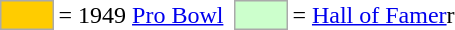<table>
<tr>
<td style="background-color:#FFCC00; border:1px solid #aaaaaa; width:2em;"></td>
<td>= 1949 <a href='#'>Pro Bowl</a></td>
<td></td>
<td style="background-color:#CCFFCC; border:1px solid #aaaaaa; width:2em;"></td>
<td>= <a href='#'>Hall of Famer</a>r</td>
</tr>
</table>
